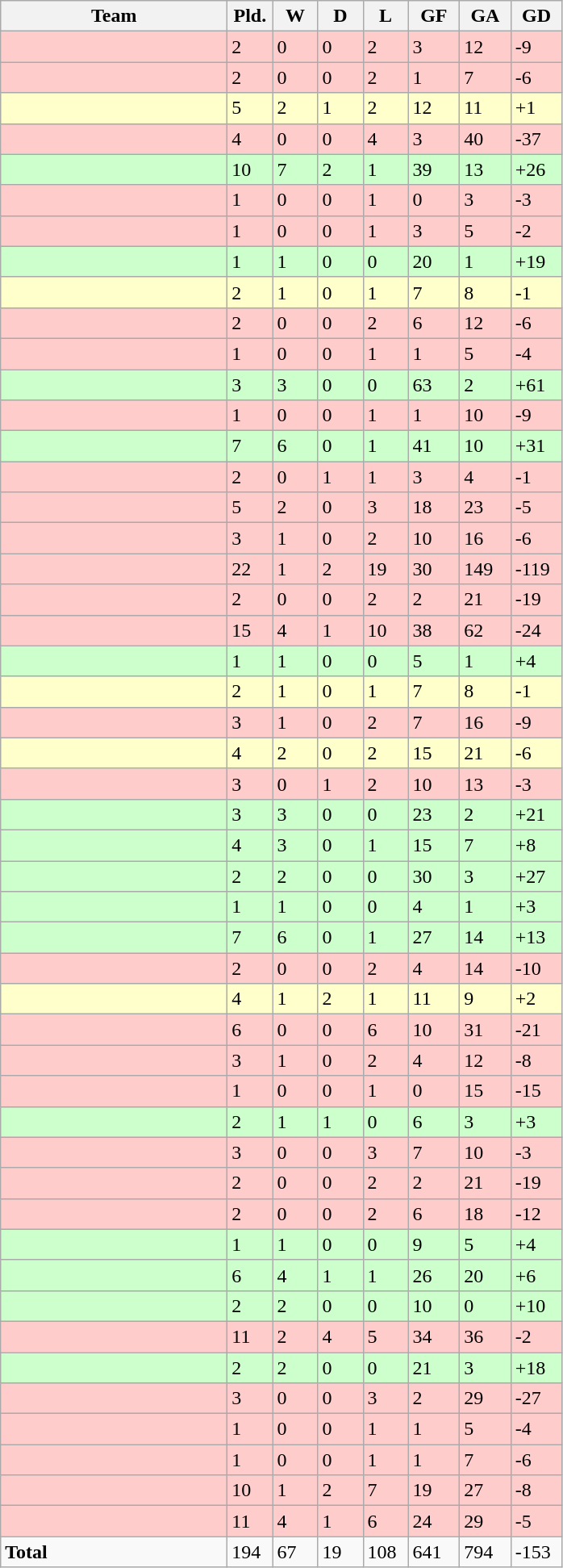<table class="wikitable sortable">
<tr>
<th width=180>Team</th>
<th width=30>Pld.</th>
<th width=30>W</th>
<th width=30>D</th>
<th width=30>L</th>
<th width=35>GF</th>
<th width=35>GA</th>
<th width=35>GD</th>
</tr>
<tr bgcolor=#FFCCCC>
<td></td>
<td>2</td>
<td>0</td>
<td>0</td>
<td>2</td>
<td>3</td>
<td>12</td>
<td>-9</td>
</tr>
<tr bgcolor=#FFCCCC>
<td></td>
<td>2</td>
<td>0</td>
<td>0</td>
<td>2</td>
<td>1</td>
<td>7</td>
<td>-6</td>
</tr>
<tr bgcolor="#FFFFCC">
<td></td>
<td>5</td>
<td>2</td>
<td>1</td>
<td>2</td>
<td>12</td>
<td>11</td>
<td>+1</td>
</tr>
<tr bgcolor="#FFCCCC">
<td></td>
<td>4</td>
<td>0</td>
<td>0</td>
<td>4</td>
<td>3</td>
<td>40</td>
<td>-37</td>
</tr>
<tr bgcolor="#CCFFCC">
<td></td>
<td>10</td>
<td>7</td>
<td>2</td>
<td>1</td>
<td>39</td>
<td>13</td>
<td>+26</td>
</tr>
<tr bgcolor="#FFCCCC">
<td></td>
<td>1</td>
<td>0</td>
<td>0</td>
<td>1</td>
<td>0</td>
<td>3</td>
<td>-3</td>
</tr>
<tr bgcolor="#FFCCCC">
<td></td>
<td>1</td>
<td>0</td>
<td>0</td>
<td>1</td>
<td>3</td>
<td>5</td>
<td>-2</td>
</tr>
<tr bgcolor="#CCFFCC">
<td></td>
<td>1</td>
<td>1</td>
<td>0</td>
<td>0</td>
<td>20</td>
<td>1</td>
<td>+19</td>
</tr>
<tr bgcolor="#FFFFCC">
<td></td>
<td>2</td>
<td>1</td>
<td>0</td>
<td>1</td>
<td>7</td>
<td>8</td>
<td>-1</td>
</tr>
<tr bgcolor="#FFCCCC">
<td></td>
<td>2</td>
<td>0</td>
<td>0</td>
<td>2</td>
<td>6</td>
<td>12</td>
<td>-6</td>
</tr>
<tr bgcolor="#FFCCCC">
<td></td>
<td>1</td>
<td>0</td>
<td>0</td>
<td>1</td>
<td>1</td>
<td>5</td>
<td>-4</td>
</tr>
<tr bgcolor="#CCFFCC">
<td></td>
<td>3</td>
<td>3</td>
<td>0</td>
<td>0</td>
<td>63</td>
<td>2</td>
<td>+61</td>
</tr>
<tr bgcolor="#FFCCCC">
<td></td>
<td>1</td>
<td>0</td>
<td>0</td>
<td>1</td>
<td>1</td>
<td>10</td>
<td>-9</td>
</tr>
<tr bgcolor="#CCFFCC">
<td></td>
<td>7</td>
<td>6</td>
<td>0</td>
<td>1</td>
<td>41</td>
<td>10</td>
<td>+31</td>
</tr>
<tr bgcolor="#FFCCCC">
<td></td>
<td>2</td>
<td>0</td>
<td>1</td>
<td>1</td>
<td>3</td>
<td>4</td>
<td>-1</td>
</tr>
<tr bgcolor="#FFCCCC">
<td></td>
<td>5</td>
<td>2</td>
<td>0</td>
<td>3</td>
<td>18</td>
<td>23</td>
<td>-5</td>
</tr>
<tr bgcolor="#FFCCCC">
<td></td>
<td>3</td>
<td>1</td>
<td>0</td>
<td>2</td>
<td>10</td>
<td>16</td>
<td>-6</td>
</tr>
<tr bgcolor="#FFCCCC">
<td></td>
<td>22</td>
<td>1</td>
<td>2</td>
<td>19</td>
<td>30</td>
<td>149</td>
<td>-119</td>
</tr>
<tr bgcolor="#FFCCCC">
<td></td>
<td>2</td>
<td>0</td>
<td>0</td>
<td>2</td>
<td>2</td>
<td>21</td>
<td>-19</td>
</tr>
<tr bgcolor="#FFCCCC">
<td></td>
<td>15</td>
<td>4</td>
<td>1</td>
<td>10</td>
<td>38</td>
<td>62</td>
<td>-24</td>
</tr>
<tr bgcolor="#CCFFCC">
<td></td>
<td>1</td>
<td>1</td>
<td>0</td>
<td>0</td>
<td>5</td>
<td>1</td>
<td>+4</td>
</tr>
<tr bgcolor="#FFFFCC">
<td></td>
<td>2</td>
<td>1</td>
<td>0</td>
<td>1</td>
<td>7</td>
<td>8</td>
<td>-1</td>
</tr>
<tr bgcolor="#FFCCCC">
<td></td>
<td>3</td>
<td>1</td>
<td>0</td>
<td>2</td>
<td>7</td>
<td>16</td>
<td>-9</td>
</tr>
<tr bgcolor="#FFFFCC">
<td></td>
<td>4</td>
<td>2</td>
<td>0</td>
<td>2</td>
<td>15</td>
<td>21</td>
<td>-6</td>
</tr>
<tr bgcolor="#FFCCCC">
<td></td>
<td>3</td>
<td>0</td>
<td>1</td>
<td>2</td>
<td>10</td>
<td>13</td>
<td>-3</td>
</tr>
<tr bgcolor="#CCFFCC">
<td></td>
<td>3</td>
<td>3</td>
<td>0</td>
<td>0</td>
<td>23</td>
<td>2</td>
<td>+21</td>
</tr>
<tr bgcolor="#CCFFCC">
<td></td>
<td>4</td>
<td>3</td>
<td>0</td>
<td>1</td>
<td>15</td>
<td>7</td>
<td>+8</td>
</tr>
<tr bgcolor="#CCFFCC">
<td></td>
<td>2</td>
<td>2</td>
<td>0</td>
<td>0</td>
<td>30</td>
<td>3</td>
<td>+27</td>
</tr>
<tr bgcolor="#CCFFCC">
<td></td>
<td>1</td>
<td>1</td>
<td>0</td>
<td>0</td>
<td>4</td>
<td>1</td>
<td>+3</td>
</tr>
<tr bgcolor="#CCFFCC">
<td></td>
<td>7</td>
<td>6</td>
<td>0</td>
<td>1</td>
<td>27</td>
<td>14</td>
<td>+13</td>
</tr>
<tr bgcolor="#FFCCCC">
<td></td>
<td>2</td>
<td>0</td>
<td>0</td>
<td>2</td>
<td>4</td>
<td>14</td>
<td>-10</td>
</tr>
<tr bgcolor="#FFFFCC">
<td></td>
<td>4</td>
<td>1</td>
<td>2</td>
<td>1</td>
<td>11</td>
<td>9</td>
<td>+2</td>
</tr>
<tr bgcolor="#FFCCCC">
<td></td>
<td>6</td>
<td>0</td>
<td>0</td>
<td>6</td>
<td>10</td>
<td>31</td>
<td>-21</td>
</tr>
<tr bgcolor="#FFCCCC">
<td></td>
<td>3</td>
<td>1</td>
<td>0</td>
<td>2</td>
<td>4</td>
<td>12</td>
<td>-8</td>
</tr>
<tr bgcolor="#FFCCCC">
<td></td>
<td>1</td>
<td>0</td>
<td>0</td>
<td>1</td>
<td>0</td>
<td>15</td>
<td>-15</td>
</tr>
<tr bgcolor="#CCFFCC">
<td></td>
<td>2</td>
<td>1</td>
<td>1</td>
<td>0</td>
<td>6</td>
<td>3</td>
<td>+3</td>
</tr>
<tr bgcolor="#FFCCCC">
<td></td>
<td>3</td>
<td>0</td>
<td>0</td>
<td>3</td>
<td>7</td>
<td>10</td>
<td>-3</td>
</tr>
<tr bgcolor="#FFCCCC">
<td></td>
<td>2</td>
<td>0</td>
<td>0</td>
<td>2</td>
<td>2</td>
<td>21</td>
<td>-19</td>
</tr>
<tr bgcolor="#FFCCCC">
<td></td>
<td>2</td>
<td>0</td>
<td>0</td>
<td>2</td>
<td>6</td>
<td>18</td>
<td>-12</td>
</tr>
<tr bgcolor="#CCFFCC">
<td></td>
<td>1</td>
<td>1</td>
<td>0</td>
<td>0</td>
<td>9</td>
<td>5</td>
<td>+4</td>
</tr>
<tr bgcolor="#CCFFCC">
<td></td>
<td>6</td>
<td>4</td>
<td>1</td>
<td>1</td>
<td>26</td>
<td>20</td>
<td>+6</td>
</tr>
<tr bgcolor="#CCFFCC">
<td></td>
<td>2</td>
<td>2</td>
<td>0</td>
<td>0</td>
<td>10</td>
<td>0</td>
<td>+10</td>
</tr>
<tr bgcolor="#FFCCCC">
<td></td>
<td>11</td>
<td>2</td>
<td>4</td>
<td>5</td>
<td>34</td>
<td>36</td>
<td>-2</td>
</tr>
<tr bgcolor="#CCFFCC">
<td></td>
<td>2</td>
<td>2</td>
<td>0</td>
<td>0</td>
<td>21</td>
<td>3</td>
<td>+18</td>
</tr>
<tr bgcolor="#FFCCCC">
<td></td>
<td>3</td>
<td>0</td>
<td>0</td>
<td>3</td>
<td>2</td>
<td>29</td>
<td>-27</td>
</tr>
<tr bgcolor=#FFCCCC>
<td></td>
<td>1</td>
<td>0</td>
<td>0</td>
<td>1</td>
<td>1</td>
<td>5</td>
<td>-4</td>
</tr>
<tr bgcolor=#FFCCCC>
<td></td>
<td>1</td>
<td>0</td>
<td>0</td>
<td>1</td>
<td>1</td>
<td>7</td>
<td>-6</td>
</tr>
<tr bgcolor=#FFCCCC>
<td></td>
<td>10</td>
<td>1</td>
<td>2</td>
<td>7</td>
<td>19</td>
<td>27</td>
<td>-8</td>
</tr>
<tr bgcolor=#FFCCCC>
<td></td>
<td>11</td>
<td>4</td>
<td>1</td>
<td>6</td>
<td>24</td>
<td>29</td>
<td>-5</td>
</tr>
<tr>
<td><strong>Total</strong></td>
<td>194</td>
<td>67</td>
<td>19</td>
<td>108</td>
<td>641</td>
<td>794</td>
<td>-153</td>
</tr>
</table>
